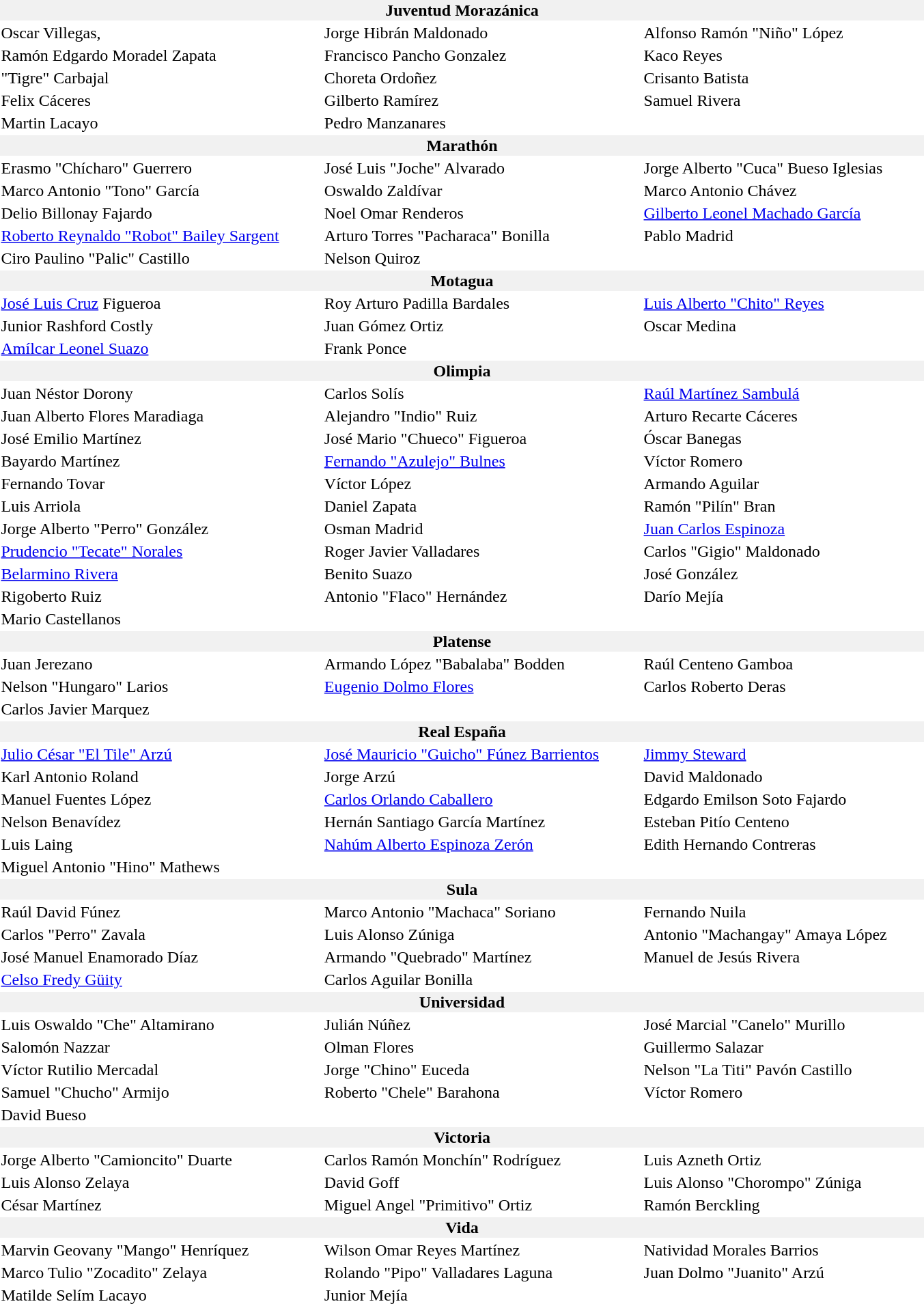<table border="0">
<tr bgcolor="f1f1f1">
<th width="900" colspan="3">Juventud Morazánica</th>
</tr>
<tr>
<td> Oscar Villegas,</td>
<td> Jorge Hibrán Maldonado</td>
<td> Alfonso Ramón "Niño" López</td>
</tr>
<tr>
<td> Ramón Edgardo Moradel Zapata</td>
<td> Francisco Pancho Gonzalez</td>
<td> Kaco Reyes</td>
</tr>
<tr>
<td> "Tigre" Carbajal</td>
<td> Choreta Ordoñez</td>
<td> Crisanto Batista</td>
</tr>
<tr>
<td> Felix Cáceres</td>
<td> Gilberto Ramírez</td>
<td> Samuel Rivera</td>
</tr>
<tr>
<td> Martin Lacayo</td>
<td> Pedro Manzanares</td>
<td></td>
</tr>
<tr bgcolor="f1f1f1">
<th colspan="3">Marathón</th>
</tr>
<tr>
<td> Erasmo "Chícharo" Guerrero</td>
<td> José Luis "Joche" Alvarado</td>
<td> Jorge Alberto "Cuca" Bueso Iglesias</td>
</tr>
<tr>
<td> Marco Antonio "Tono" García</td>
<td> Oswaldo Zaldívar</td>
<td> Marco Antonio Chávez</td>
</tr>
<tr>
<td> Delio Billonay Fajardo</td>
<td> Noel Omar Renderos</td>
<td> <a href='#'>Gilberto Leonel Machado García</a></td>
</tr>
<tr>
<td> <a href='#'>Roberto Reynaldo "Robot" Bailey Sargent</a></td>
<td> Arturo Torres "Pacharaca" Bonilla</td>
<td> Pablo Madrid</td>
</tr>
<tr>
<td> Ciro Paulino "Palic" Castillo</td>
<td> Nelson Quiroz</td>
<td></td>
</tr>
<tr bgcolor="f1f1f1">
<th colspan="3">Motagua</th>
</tr>
<tr>
<td> <a href='#'>José Luis Cruz</a> Figueroa</td>
<td> Roy Arturo Padilla Bardales</td>
<td> <a href='#'>Luis Alberto "Chito" Reyes</a></td>
</tr>
<tr>
<td> Junior Rashford Costly</td>
<td> Juan Gómez Ortiz</td>
<td> Oscar Medina</td>
</tr>
<tr>
<td> <a href='#'>Amílcar Leonel Suazo</a></td>
<td> Frank Ponce</td>
<td></td>
</tr>
<tr bgcolor="f1f1f1">
<th colspan="3">Olimpia</th>
</tr>
<tr>
<td> Juan Néstor Dorony</td>
<td> Carlos Solís</td>
<td> <a href='#'>Raúl Martínez Sambulá</a></td>
</tr>
<tr>
<td> Juan Alberto Flores Maradiaga</td>
<td> Alejandro "Indio" Ruiz</td>
<td> Arturo Recarte Cáceres</td>
</tr>
<tr>
<td> José Emilio Martínez</td>
<td> José Mario "Chueco" Figueroa</td>
<td> Óscar Banegas</td>
</tr>
<tr>
<td> Bayardo Martínez</td>
<td> <a href='#'>Fernando "Azulejo" Bulnes</a></td>
<td> Víctor Romero</td>
</tr>
<tr>
<td> Fernando Tovar</td>
<td> Víctor López</td>
<td> Armando Aguilar</td>
</tr>
<tr>
<td> Luis Arriola</td>
<td> Daniel Zapata</td>
<td> Ramón "Pilín" Bran</td>
</tr>
<tr>
<td> Jorge Alberto "Perro" González</td>
<td> Osman Madrid</td>
<td> <a href='#'>Juan Carlos Espinoza</a></td>
</tr>
<tr>
<td> <a href='#'>Prudencio "Tecate" Norales</a></td>
<td> Roger Javier Valladares</td>
<td> Carlos "Gigio" Maldonado</td>
</tr>
<tr>
<td> <a href='#'>Belarmino Rivera</a></td>
<td> Benito Suazo</td>
<td> José González</td>
</tr>
<tr>
<td> Rigoberto Ruiz</td>
<td> Antonio "Flaco" Hernández</td>
<td> Darío Mejía</td>
</tr>
<tr>
<td> Mario Castellanos</td>
<td></td>
<td></td>
</tr>
<tr bgcolor="f1f1f1">
<th colspan="3">Platense</th>
</tr>
<tr>
<td> Juan Jerezano</td>
<td> Armando López "Babalaba" Bodden</td>
<td> Raúl Centeno Gamboa</td>
</tr>
<tr>
<td> Nelson "Hungaro" Larios</td>
<td> <a href='#'>Eugenio Dolmo Flores</a></td>
<td> Carlos Roberto Deras</td>
</tr>
<tr>
<td> Carlos Javier Marquez</td>
<td></td>
<td></td>
</tr>
<tr bgcolor="f1f1f1">
<th colspan="3">Real España</th>
</tr>
<tr>
<td> <a href='#'>Julio César "El Tile" Arzú</a></td>
<td> <a href='#'>José Mauricio "Guicho" Fúnez Barrientos</a></td>
<td> <a href='#'>Jimmy Steward</a></td>
</tr>
<tr>
<td> Karl Antonio Roland</td>
<td> Jorge Arzú</td>
<td> David Maldonado</td>
</tr>
<tr>
<td> Manuel Fuentes López</td>
<td> <a href='#'>Carlos Orlando Caballero</a></td>
<td> Edgardo Emilson Soto Fajardo</td>
</tr>
<tr>
<td> Nelson Benavídez</td>
<td> Hernán Santiago García Martínez</td>
<td> Esteban Pitío Centeno</td>
</tr>
<tr>
<td> Luis Laing</td>
<td> <a href='#'>Nahúm Alberto Espinoza Zerón</a></td>
<td> Edith Hernando Contreras</td>
</tr>
<tr>
<td> Miguel Antonio "Hino" Mathews</td>
<td></td>
<td></td>
</tr>
<tr bgcolor="f1f1f1">
<th colspan="3">Sula</th>
</tr>
<tr>
<td> Raúl David Fúnez</td>
<td> Marco Antonio "Machaca" Soriano</td>
<td> Fernando Nuila</td>
</tr>
<tr>
<td> Carlos "Perro" Zavala</td>
<td> Luis Alonso Zúniga</td>
<td> Antonio "Machangay" Amaya López</td>
</tr>
<tr>
<td> José Manuel Enamorado Díaz</td>
<td> Armando "Quebrado" Martínez</td>
<td> Manuel de Jesús Rivera</td>
</tr>
<tr>
<td> <a href='#'>Celso Fredy Güity</a></td>
<td> Carlos Aguilar Bonilla</td>
<td></td>
<td></td>
</tr>
<tr bgcolor="f1f1f1">
<th colspan="3">Universidad</th>
</tr>
<tr>
<td> Luis Oswaldo "Che" Altamirano</td>
<td> Julián Núñez</td>
<td> José Marcial "Canelo" Murillo</td>
</tr>
<tr>
<td> Salomón Nazzar</td>
<td> Olman Flores</td>
<td> Guillermo Salazar</td>
</tr>
<tr>
<td> Víctor Rutilio Mercadal</td>
<td> Jorge "Chino" Euceda</td>
<td> Nelson "La Titi" Pavón Castillo</td>
</tr>
<tr>
<td> Samuel "Chucho" Armijo</td>
<td> Roberto "Chele" Barahona</td>
<td> Víctor Romero</td>
</tr>
<tr>
<td> David Bueso</td>
<td></td>
<td></td>
</tr>
<tr bgcolor="f1f1f1">
<th colspan="3">Victoria</th>
</tr>
<tr>
<td> Jorge Alberto "Camioncito" Duarte</td>
<td> Carlos Ramón Monchín" Rodríguez</td>
<td> Luis Azneth Ortiz</td>
</tr>
<tr>
<td> Luis Alonso Zelaya</td>
<td> David Goff</td>
<td> Luis Alonso "Chorompo" Zúniga</td>
</tr>
<tr>
<td> César Martínez</td>
<td> Miguel Angel "Primitivo" Ortiz</td>
<td> Ramón Berckling</td>
</tr>
<tr bgcolor="f1f1f1">
<th colspan="3">Vida</th>
</tr>
<tr>
<td> Marvin Geovany "Mango" Henríquez</td>
<td> Wilson Omar Reyes Martínez</td>
<td> Natividad Morales Barrios</td>
</tr>
<tr>
<td> Marco Tulio "Zocadito" Zelaya</td>
<td> Rolando "Pipo" Valladares Laguna</td>
<td> Juan Dolmo "Juanito" Arzú</td>
</tr>
<tr>
<td> Matilde Selím Lacayo</td>
<td> Junior Mejía</td>
</tr>
</table>
